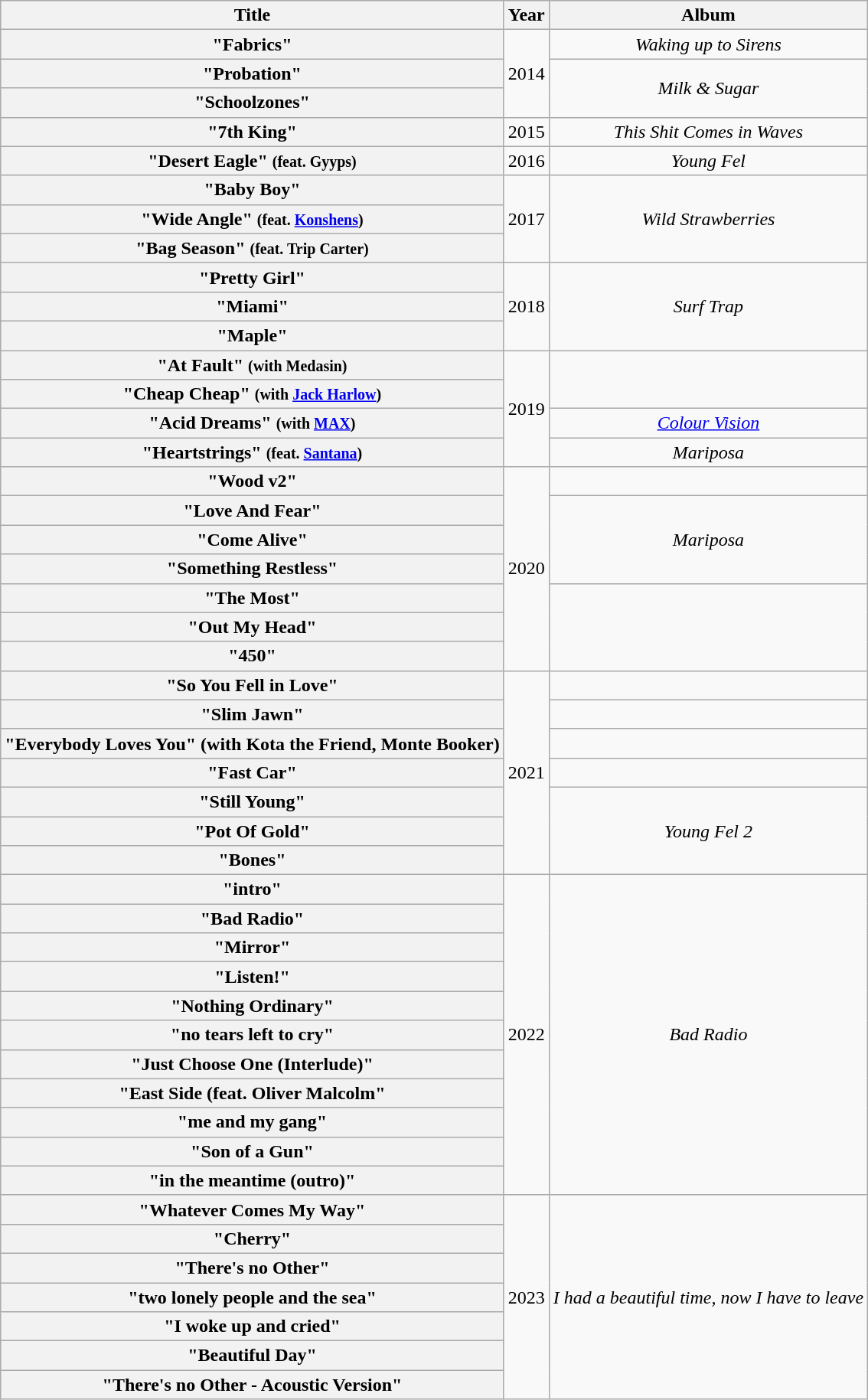<table class="wikitable plainrowheaders" style="text-align:center;">
<tr>
<th scope="col">Title</th>
<th scope="col">Year</th>
<th scope="col">Album</th>
</tr>
<tr>
<th scope="row">"Fabrics"</th>
<td rowspan="3">2014</td>
<td><em>Waking up to Sirens</em></td>
</tr>
<tr>
<th scope="row">"Probation"</th>
<td rowspan="2"><em>Milk & Sugar</em></td>
</tr>
<tr>
<th scope="row">"Schoolzones"</th>
</tr>
<tr>
<th scope="row">"7th King"</th>
<td>2015</td>
<td><em>This Shit Comes in Waves</em></td>
</tr>
<tr>
<th scope="row">"Desert Eagle" <small>(feat. Gyyps)</small></th>
<td>2016</td>
<td><em>Young Fel</em></td>
</tr>
<tr>
<th scope="row">"Baby Boy"</th>
<td rowspan="3">2017</td>
<td rowspan="3"><em>Wild Strawberries</em></td>
</tr>
<tr>
<th scope="row">"Wide Angle" <small>(feat. <a href='#'>Konshens</a>)</small></th>
</tr>
<tr>
<th scope="row">"Bag Season" <small>(feat. Trip Carter)</small></th>
</tr>
<tr>
<th scope="row">"Pretty Girl"</th>
<td rowspan="3">2018</td>
<td rowspan="3"><em>Surf Trap</em></td>
</tr>
<tr>
<th scope="row">"Miami"</th>
</tr>
<tr>
<th scope="row">"Maple"</th>
</tr>
<tr>
<th scope="row">"At Fault" <small>(with Medasin)</small></th>
<td rowspan="4">2019</td>
<td rowspan="2"></td>
</tr>
<tr>
<th scope="row">"Cheap Cheap" <small>(with <a href='#'>Jack Harlow</a>)</small></th>
</tr>
<tr>
<th scope="row">"Acid Dreams" <small>(with <a href='#'>MAX</a>)</small></th>
<td><em><a href='#'>Colour Vision</a></em></td>
</tr>
<tr>
<th scope="row">"Heartstrings" <small>(feat. <a href='#'>Santana</a>)</small></th>
<td><em>Mariposa</em></td>
</tr>
<tr>
<th scope="row">"Wood v2"</th>
<td rowspan="7">2020</td>
<td></td>
</tr>
<tr>
<th scope="row">"Love And Fear"</th>
<td rowspan="3"><em>Mariposa</em></td>
</tr>
<tr>
<th scope="row">"Come Alive"</th>
</tr>
<tr>
<th scope="row">"Something Restless"</th>
</tr>
<tr>
<th scope="row">"The Most"</th>
<td rowspan="3"></td>
</tr>
<tr>
<th scope="row">"Out My Head"</th>
</tr>
<tr>
<th scope="row">"450"</th>
</tr>
<tr>
<th scope="row">"So You Fell in Love"</th>
<td rowspan="7">2021</td>
<td></td>
</tr>
<tr>
<th scope="row">"Slim Jawn"</th>
<td></td>
</tr>
<tr>
<th scope="row">"Everybody Loves You" (with Kota the Friend, Monte Booker)</th>
<td></td>
</tr>
<tr>
<th scope="row">"Fast Car"</th>
<td></td>
</tr>
<tr>
<th scope="row">"Still Young"</th>
<td rowspan="3"><em>Young Fel 2</em></td>
</tr>
<tr>
<th scope="row">"Pot Of Gold"</th>
</tr>
<tr>
<th scope="row">"Bones"</th>
</tr>
<tr>
<th scope="row">"intro"</th>
<td rowspan="11">2022</td>
<td rowspan="11"><em>Bad Radio</em></td>
</tr>
<tr>
<th scope="row">"Bad Radio"</th>
</tr>
<tr>
<th scope="row">"Mirror"</th>
</tr>
<tr>
<th scope="row">"Listen!"</th>
</tr>
<tr>
<th scope="row">"Nothing Ordinary"</th>
</tr>
<tr>
<th scope="row">"no tears left to cry"</th>
</tr>
<tr>
<th scope="row">"Just Choose One (Interlude)"</th>
</tr>
<tr>
<th scope="row">"East Side (feat. Oliver Malcolm"</th>
</tr>
<tr>
<th scope="row">"me and my gang"</th>
</tr>
<tr>
<th scope="row">"Son of a Gun"</th>
</tr>
<tr>
<th scope="row">"in the meantime (outro)"</th>
</tr>
<tr>
<th scope="row">"Whatever Comes My Way"</th>
<td rowspan="8">2023</td>
<td rowspan="8"><em>I had a beautiful time, now I have to leave</em></td>
</tr>
<tr>
<th scope="row">"Cherry"</th>
</tr>
<tr>
<th scope="row">"There's no Other"</th>
</tr>
<tr>
<th scope="row">"two lonely people and the sea"</th>
</tr>
<tr>
<th scope="row">"I woke up and cried"</th>
</tr>
<tr>
<th scope="row">"Beautiful Day"</th>
</tr>
<tr>
<th scope="row">"There's no Other - Acoustic Version"</th>
</tr>
</table>
